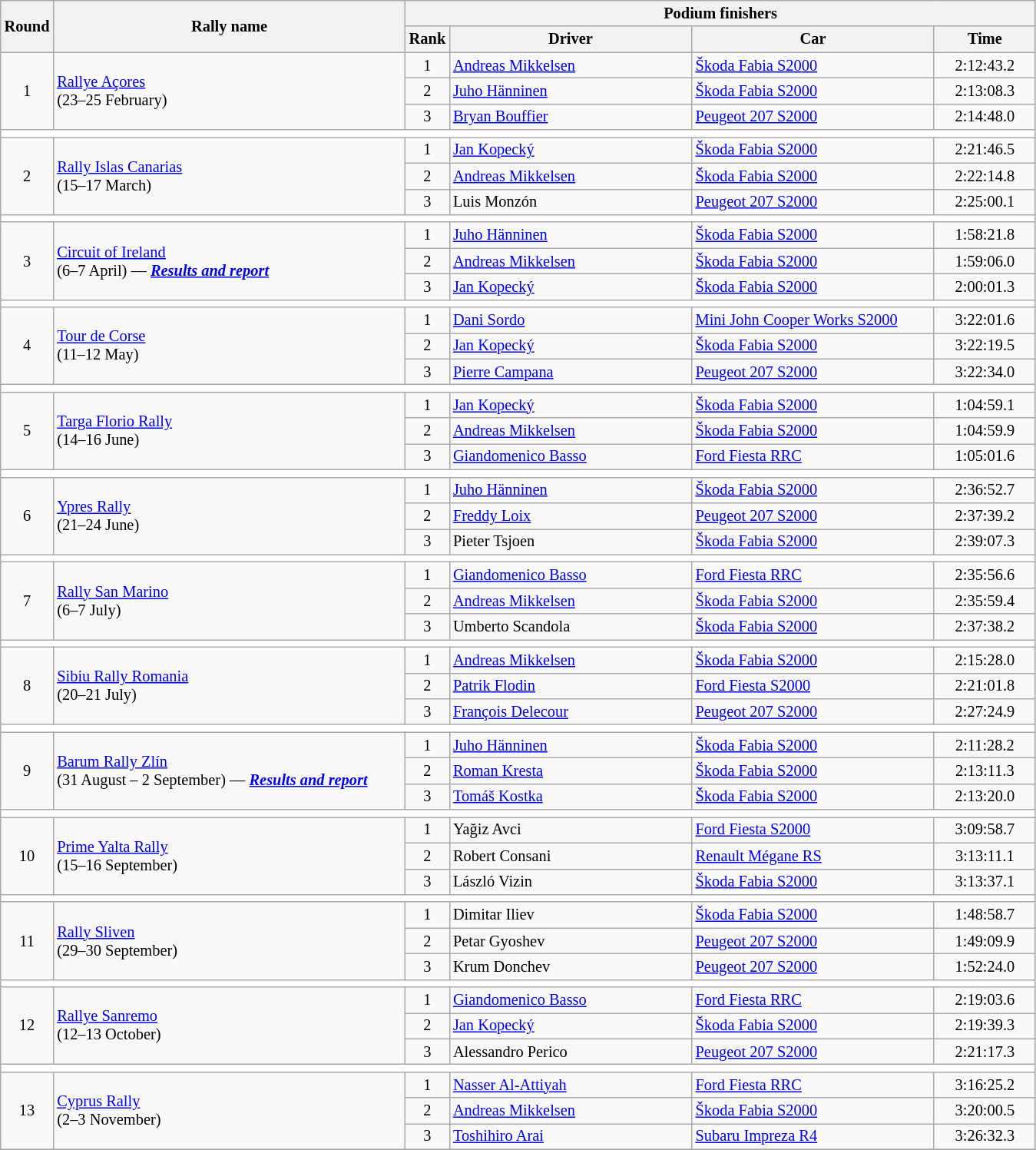<table class="wikitable" style="font-size:85%;">
<tr>
<th rowspan=2>Round</th>
<th style="width:22em" rowspan=2>Rally name</th>
<th colspan=4>Podium finishers</th>
</tr>
<tr>
<th>Rank</th>
<th style="width:15em">Driver</th>
<th style="width:15em">Car</th>
<th style="width:6em">Time</th>
</tr>
<tr>
<td rowspan=3 align=center>1</td>
<td rowspan=3> <a href='#'>Rallye Açores</a><br>(23–25 February)</td>
<td align=center>1</td>
<td> <a href='#'>Andreas Mikkelsen</a></td>
<td><a href='#'>Škoda Fabia S2000</a></td>
<td align=center>2:12:43.2</td>
</tr>
<tr>
<td align=center>2</td>
<td> <a href='#'>Juho Hänninen</a></td>
<td><a href='#'>Škoda Fabia S2000</a></td>
<td align=center>2:13:08.3</td>
</tr>
<tr>
<td align=center>3</td>
<td> <a href='#'>Bryan Bouffier</a></td>
<td><a href='#'>Peugeot 207 S2000</a></td>
<td align=center>2:14:48.0</td>
</tr>
<tr style="background:white;">
<td colspan="6"></td>
</tr>
<tr>
<td rowspan=3 align=center>2</td>
<td rowspan=3> <a href='#'>Rally Islas Canarias</a><br>(15–17 March)</td>
<td align=center>1</td>
<td> <a href='#'>Jan Kopecký</a></td>
<td><a href='#'>Škoda Fabia S2000</a></td>
<td align=center>2:21:46.5</td>
</tr>
<tr>
<td align=center>2</td>
<td> <a href='#'>Andreas Mikkelsen</a></td>
<td><a href='#'>Škoda Fabia S2000</a></td>
<td align=center>2:22:14.8</td>
</tr>
<tr>
<td align=center>3</td>
<td> Luis Monzón</td>
<td><a href='#'>Peugeot 207 S2000</a></td>
<td align=center>2:25:00.1</td>
</tr>
<tr style="background:white;">
<td colspan="6"></td>
</tr>
<tr>
<td rowspan=3 align=center>3</td>
<td rowspan=3> <a href='#'>Circuit of Ireland</a><br>(6–7 April) — <strong><em><a href='#'>Results and report</a></em></strong></td>
<td align=center>1</td>
<td> <a href='#'>Juho Hänninen</a></td>
<td><a href='#'>Škoda Fabia S2000</a></td>
<td align=center>1:58:21.8</td>
</tr>
<tr>
<td align=center>2</td>
<td> <a href='#'>Andreas Mikkelsen</a></td>
<td><a href='#'>Škoda Fabia S2000</a></td>
<td align=center>1:59:06.0</td>
</tr>
<tr>
<td align=center>3</td>
<td> <a href='#'>Jan Kopecký</a></td>
<td><a href='#'>Škoda Fabia S2000</a></td>
<td align=center>2:00:01.3</td>
</tr>
<tr style="background:white;">
<td colspan="6"></td>
</tr>
<tr>
<td rowspan=3 align=center>4</td>
<td rowspan=3> <a href='#'>Tour de Corse</a><br>(11–12 May)</td>
<td align=center>1</td>
<td> <a href='#'>Dani Sordo</a></td>
<td><a href='#'>Mini John Cooper Works S2000</a></td>
<td align=center>3:22:01.6</td>
</tr>
<tr>
<td align=center>2</td>
<td> <a href='#'>Jan Kopecký</a></td>
<td><a href='#'>Škoda Fabia S2000</a></td>
<td align=center>3:22:19.5</td>
</tr>
<tr>
<td align=center>3</td>
<td> <a href='#'>Pierre Campana</a></td>
<td><a href='#'>Peugeot 207 S2000</a></td>
<td align=center>3:22:34.0</td>
</tr>
<tr style="background:white;">
<td colspan="6"></td>
</tr>
<tr>
<td rowspan=3 align=center>5</td>
<td rowspan=3> <a href='#'>Targa Florio Rally</a><br>(14–16 June)</td>
<td align=center>1</td>
<td> <a href='#'>Jan Kopecký</a></td>
<td><a href='#'>Škoda Fabia S2000</a></td>
<td align=center>1:04:59.1</td>
</tr>
<tr>
<td align=center>2</td>
<td> <a href='#'>Andreas Mikkelsen</a></td>
<td><a href='#'>Škoda Fabia S2000</a></td>
<td align=center>1:04:59.9</td>
</tr>
<tr>
<td align=center>3</td>
<td> <a href='#'>Giandomenico Basso</a></td>
<td><a href='#'>Ford Fiesta RRC</a></td>
<td align=center>1:05:01.6</td>
</tr>
<tr style="background:white;">
<td colspan="6"></td>
</tr>
<tr>
<td rowspan=3 align=center>6</td>
<td rowspan=3> <a href='#'>Ypres Rally</a><br>(21–24 June)</td>
<td align=center>1</td>
<td> <a href='#'>Juho Hänninen</a></td>
<td><a href='#'>Škoda Fabia S2000</a></td>
<td align=center>2:36:52.7</td>
</tr>
<tr>
<td align=center>2</td>
<td> <a href='#'>Freddy Loix</a></td>
<td><a href='#'>Peugeot 207 S2000</a></td>
<td align=center>2:37:39.2</td>
</tr>
<tr>
<td align=center>3</td>
<td> Pieter Tsjoen</td>
<td><a href='#'>Škoda Fabia S2000</a></td>
<td align=center>2:39:07.3</td>
</tr>
<tr style="background:white;">
<td colspan="6"></td>
</tr>
<tr>
<td rowspan=3 align=center>7</td>
<td rowspan=3> <a href='#'>Rally San Marino</a><br>(6–7 July)</td>
<td align=center>1</td>
<td> <a href='#'>Giandomenico Basso</a></td>
<td><a href='#'>Ford Fiesta RRC</a></td>
<td align=center>2:35:56.6</td>
</tr>
<tr>
<td align=center>2</td>
<td> <a href='#'>Andreas Mikkelsen</a></td>
<td><a href='#'>Škoda Fabia S2000</a></td>
<td align=center>2:35:59.4</td>
</tr>
<tr>
<td align=center>3</td>
<td> Umberto Scandola</td>
<td><a href='#'>Škoda Fabia S2000</a></td>
<td align=center>2:37:38.2</td>
</tr>
<tr style="background:white;">
<td colspan="6"></td>
</tr>
<tr>
<td rowspan=3 align=center>8</td>
<td rowspan=3> <a href='#'>Sibiu Rally Romania</a><br>(20–21 July)</td>
<td align=center>1</td>
<td> <a href='#'>Andreas Mikkelsen</a></td>
<td><a href='#'>Škoda Fabia S2000</a></td>
<td align=center>2:15:28.0</td>
</tr>
<tr>
<td align=center>2</td>
<td> <a href='#'>Patrik Flodin</a></td>
<td><a href='#'>Ford Fiesta S2000</a></td>
<td align=center>2:21:01.8</td>
</tr>
<tr>
<td align=center>3</td>
<td> <a href='#'>François Delecour</a></td>
<td><a href='#'>Peugeot 207 S2000</a></td>
<td align=center>2:27:24.9</td>
</tr>
<tr style="background:white;">
<td colspan="6"></td>
</tr>
<tr>
<td rowspan=3 align=center>9</td>
<td rowspan=3> <a href='#'>Barum Rally Zlín</a><br>(31 August – 2 September) — <strong><em><a href='#'>Results and report</a></em></strong></td>
<td align=center>1</td>
<td> <a href='#'>Juho Hänninen</a></td>
<td><a href='#'>Škoda Fabia S2000</a></td>
<td align=center>2:11:28.2</td>
</tr>
<tr>
<td align=center>2</td>
<td> <a href='#'>Roman Kresta</a></td>
<td><a href='#'>Škoda Fabia S2000</a></td>
<td align=center>2:13:11.3</td>
</tr>
<tr>
<td align=center>3</td>
<td> <a href='#'>Tomáš Kostka</a></td>
<td><a href='#'>Škoda Fabia S2000</a></td>
<td align=center>2:13:20.0</td>
</tr>
<tr style="background:white;">
<td colspan="6"></td>
</tr>
<tr>
<td rowspan=3 align=center>10</td>
<td rowspan=3> <a href='#'>Prime Yalta Rally</a><br>(15–16 September)</td>
<td align=center>1</td>
<td> Yağiz Avci</td>
<td><a href='#'>Ford Fiesta S2000</a></td>
<td align=center>3:09:58.7</td>
</tr>
<tr>
<td align=center>2</td>
<td> Robert Consani</td>
<td><a href='#'>Renault Mégane RS</a></td>
<td align=center>3:13:11.1</td>
</tr>
<tr>
<td align=center>3</td>
<td> László Vizin</td>
<td><a href='#'>Škoda Fabia S2000</a></td>
<td align=center>3:13:37.1</td>
</tr>
<tr style="background:white;">
<td colspan="6"></td>
</tr>
<tr>
<td rowspan=3 align=center>11</td>
<td rowspan=3> <a href='#'>Rally Sliven</a><br>(29–30 September)</td>
<td align=center>1</td>
<td> Dimitar Iliev</td>
<td><a href='#'>Škoda Fabia S2000</a></td>
<td align=center>1:48:58.7</td>
</tr>
<tr>
<td align=center>2</td>
<td> Petar Gyoshev</td>
<td><a href='#'>Peugeot 207 S2000</a></td>
<td align=center>1:49:09.9</td>
</tr>
<tr>
<td align=center>3</td>
<td> Krum Donchev</td>
<td><a href='#'>Peugeot 207 S2000</a></td>
<td align=center>1:52:24.0</td>
</tr>
<tr style="background:white;">
<td colspan="6"></td>
</tr>
<tr>
<td rowspan=3 align=center>12</td>
<td rowspan=3> <a href='#'>Rallye Sanremo</a><br>(12–13 October)</td>
<td align=center>1</td>
<td> <a href='#'>Giandomenico Basso</a></td>
<td><a href='#'>Ford Fiesta RRC</a></td>
<td align=center>2:19:03.6</td>
</tr>
<tr>
<td align=center>2</td>
<td> <a href='#'>Jan Kopecký</a></td>
<td><a href='#'>Škoda Fabia S2000</a></td>
<td align=center>2:19:39.3</td>
</tr>
<tr>
<td align=center>3</td>
<td> Alessandro Perico</td>
<td><a href='#'>Peugeot 207 S2000</a></td>
<td align=center>2:21:17.3</td>
</tr>
<tr style="background:white;">
<td colspan="6"></td>
</tr>
<tr>
<td rowspan=3 align=center>13</td>
<td rowspan=3> <a href='#'>Cyprus Rally</a><br>(2–3 November)</td>
<td align=center>1</td>
<td> <a href='#'>Nasser Al-Attiyah</a></td>
<td><a href='#'>Ford Fiesta RRC</a></td>
<td align=center>3:16:25.2</td>
</tr>
<tr>
<td align=center>2</td>
<td> <a href='#'>Andreas Mikkelsen</a></td>
<td><a href='#'>Škoda Fabia S2000</a></td>
<td align=center>3:20:00.5</td>
</tr>
<tr>
<td align=center>3</td>
<td> <a href='#'>Toshihiro Arai</a></td>
<td><a href='#'>Subaru Impreza R4</a></td>
<td align=center>3:26:32.3</td>
</tr>
<tr>
</tr>
</table>
